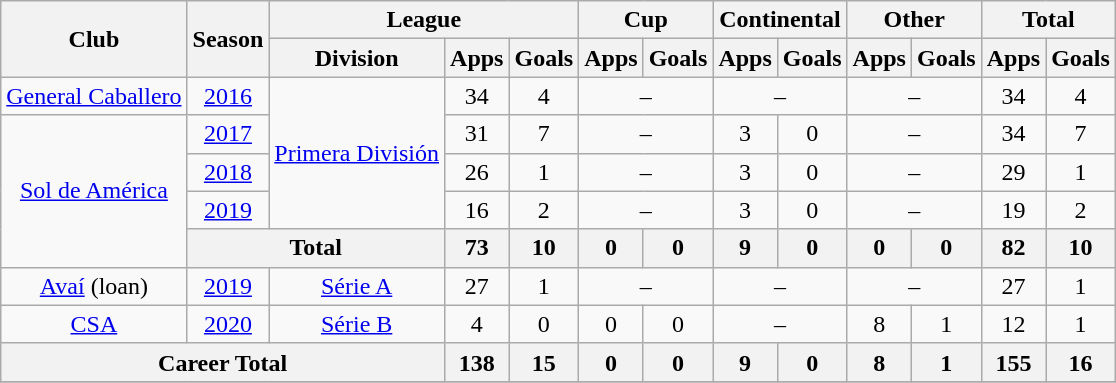<table class="wikitable" style="text-align: center;">
<tr>
<th rowspan="2">Club</th>
<th rowspan="2">Season</th>
<th colspan="3">League</th>
<th colspan="2">Cup</th>
<th colspan="2">Continental</th>
<th colspan="2">Other</th>
<th colspan="2">Total</th>
</tr>
<tr>
<th>Division</th>
<th>Apps</th>
<th>Goals</th>
<th>Apps</th>
<th>Goals</th>
<th>Apps</th>
<th>Goals</th>
<th>Apps</th>
<th>Goals</th>
<th>Apps</th>
<th>Goals</th>
</tr>
<tr>
<td rowspan="1"><a href='#'>General Caballero</a></td>
<td><a href='#'>2016</a></td>
<td rowspan="4" valign="center"><a href='#'>Primera División</a></td>
<td>34</td>
<td>4</td>
<td colspan="2">–</td>
<td colspan="2">–</td>
<td colspan="2">–</td>
<td>34</td>
<td>4</td>
</tr>
<tr>
<td rowspan="4"><a href='#'>Sol de América</a></td>
<td><a href='#'>2017</a></td>
<td>31</td>
<td>7</td>
<td colspan="2">–</td>
<td>3</td>
<td>0</td>
<td colspan="2">–</td>
<td>34</td>
<td>7</td>
</tr>
<tr>
<td><a href='#'>2018</a></td>
<td>26</td>
<td>1</td>
<td colspan="2">–</td>
<td>3</td>
<td>0</td>
<td colspan="2">–</td>
<td>29</td>
<td>1</td>
</tr>
<tr>
<td><a href='#'>2019</a></td>
<td>16</td>
<td>2</td>
<td colspan="2">–</td>
<td>3</td>
<td>0</td>
<td colspan="2">–</td>
<td>19</td>
<td>2</td>
</tr>
<tr>
<th colspan="2">Total</th>
<th>73</th>
<th>10</th>
<th>0</th>
<th>0</th>
<th>9</th>
<th>0</th>
<th>0</th>
<th>0</th>
<th>82</th>
<th>10</th>
</tr>
<tr>
<td rowspan="1"><a href='#'>Avaí</a> (loan)</td>
<td><a href='#'>2019</a></td>
<td rowspan="1" valign="center"><a href='#'>Série A</a></td>
<td>27</td>
<td>1</td>
<td colspan="2">–</td>
<td colspan="2">–</td>
<td colspan="2">–</td>
<td>27</td>
<td>1</td>
</tr>
<tr>
<td rowspan="1"><a href='#'>CSA</a></td>
<td><a href='#'>2020</a></td>
<td rowspan="1" valign="center"><a href='#'>Série B</a></td>
<td>4</td>
<td>0</td>
<td>0</td>
<td>0</td>
<td colspan="2">–</td>
<td>8</td>
<td>1</td>
<td>12</td>
<td>1</td>
</tr>
<tr>
<th colspan="3">Career Total</th>
<th>138</th>
<th>15</th>
<th>0</th>
<th>0</th>
<th>9</th>
<th>0</th>
<th>8</th>
<th>1</th>
<th>155</th>
<th>16</th>
</tr>
<tr>
</tr>
</table>
